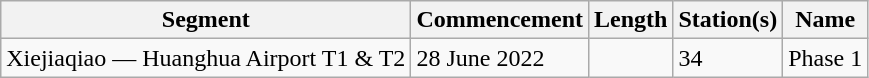<table class="wikitable">
<tr>
<th>Segment</th>
<th>Commencement</th>
<th>Length</th>
<th>Station(s)</th>
<th>Name</th>
</tr>
<tr>
<td>Xiejiaqiao — Huanghua Airport T1 & T2</td>
<td>28 June 2022</td>
<td></td>
<td>34</td>
<td>Phase 1</td>
</tr>
</table>
